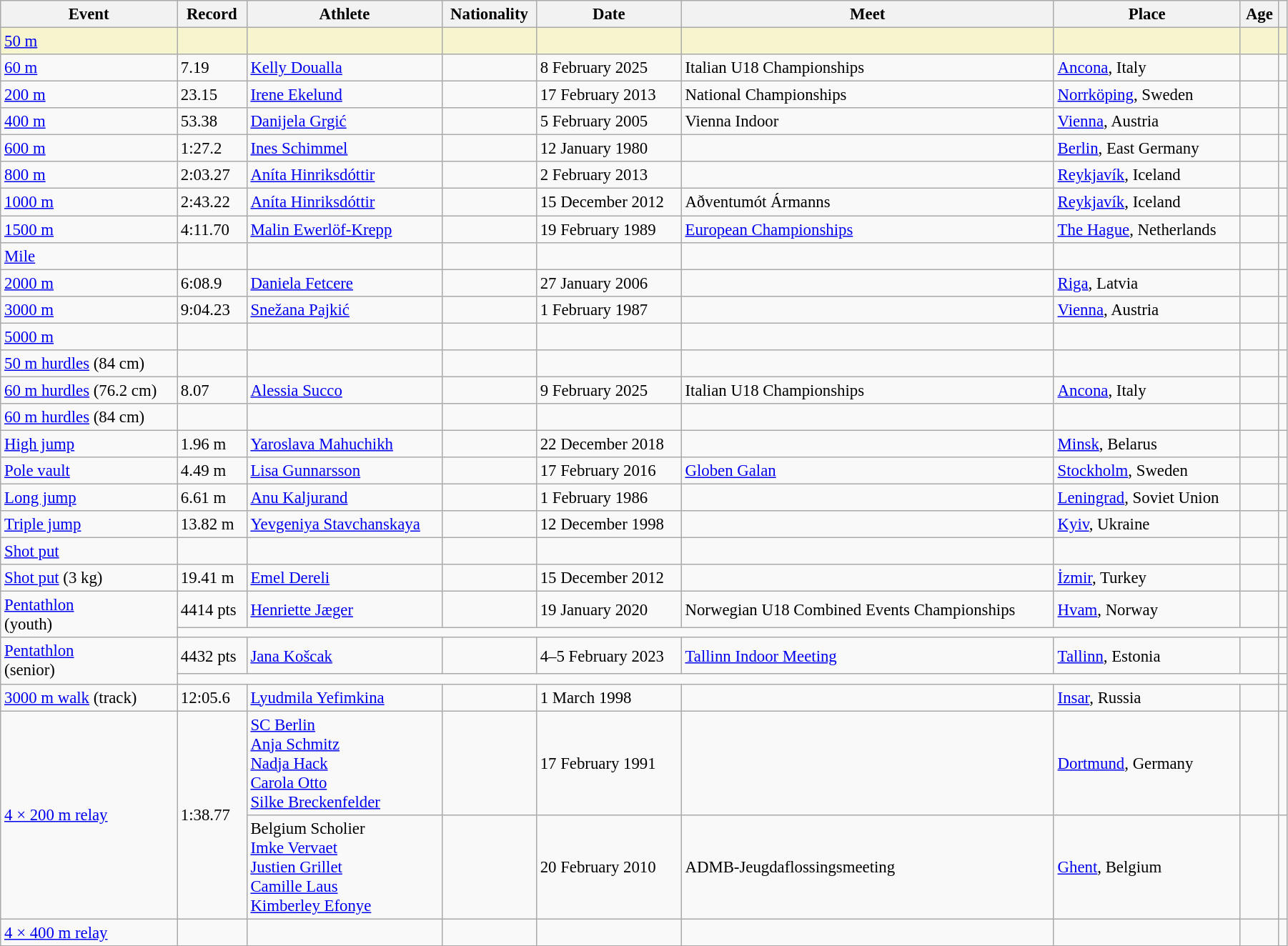<table class=wikitable style="width: 95%; font-size: 95%;">
<tr>
<th>Event</th>
<th>Record</th>
<th>Athlete</th>
<th>Nationality</th>
<th>Date</th>
<th>Meet</th>
<th>Place</th>
<th>Age</th>
<th></th>
</tr>
<tr style="background:#f6F5CE;">
<td><a href='#'>50 m</a></td>
<td></td>
<td></td>
<td></td>
<td></td>
<td></td>
<td></td>
<td></td>
<td></td>
</tr>
<tr>
<td><a href='#'>60 m</a></td>
<td>7.19</td>
<td><a href='#'>Kelly Doualla</a></td>
<td></td>
<td>8 February 2025</td>
<td>Italian U18 Championships</td>
<td><a href='#'>Ancona</a>, Italy</td>
<td></td>
<td></td>
</tr>
<tr>
<td><a href='#'>200 m</a></td>
<td>23.15</td>
<td><a href='#'>Irene Ekelund</a></td>
<td></td>
<td>17 February 2013</td>
<td>National Championships</td>
<td><a href='#'>Norrköping</a>, Sweden</td>
<td></td>
<td></td>
</tr>
<tr>
<td><a href='#'>400 m</a></td>
<td>53.38</td>
<td><a href='#'>Danijela Grgić</a></td>
<td></td>
<td>5 February 2005</td>
<td>Vienna Indoor</td>
<td><a href='#'>Vienna</a>, Austria</td>
<td></td>
<td></td>
</tr>
<tr>
<td><a href='#'>600 m</a></td>
<td>1:27.2 </td>
<td><a href='#'>Ines Schimmel</a></td>
<td></td>
<td>12 January 1980</td>
<td></td>
<td><a href='#'>Berlin</a>, East Germany</td>
<td></td>
<td></td>
</tr>
<tr>
<td><a href='#'>800 m</a></td>
<td>2:03.27</td>
<td><a href='#'>Aníta Hinriksdóttir</a></td>
<td></td>
<td>2 February 2013</td>
<td></td>
<td><a href='#'>Reykjavík</a>, Iceland</td>
<td></td>
<td></td>
</tr>
<tr>
<td><a href='#'>1000 m</a></td>
<td>2:43.22</td>
<td><a href='#'>Aníta Hinriksdóttir</a></td>
<td></td>
<td>15 December 2012</td>
<td>Aðventumót Ármanns</td>
<td><a href='#'>Reykjavík</a>, Iceland</td>
<td></td>
<td></td>
</tr>
<tr>
<td><a href='#'>1500 m</a></td>
<td>4:11.70</td>
<td><a href='#'>Malin Ewerlöf-Krepp</a></td>
<td></td>
<td>19 February 1989</td>
<td><a href='#'>European Championships</a></td>
<td><a href='#'>The Hague</a>, Netherlands</td>
<td></td>
<td></td>
</tr>
<tr>
<td><a href='#'>Mile</a></td>
<td></td>
<td></td>
<td></td>
<td></td>
<td></td>
<td></td>
<td></td>
<td></td>
</tr>
<tr>
<td><a href='#'>2000 m</a></td>
<td>6:08.9 </td>
<td><a href='#'>Daniela Fetcere</a></td>
<td></td>
<td>27 January 2006</td>
<td></td>
<td><a href='#'>Riga</a>, Latvia</td>
<td></td>
<td></td>
</tr>
<tr>
<td><a href='#'>3000 m</a></td>
<td>9:04.23</td>
<td><a href='#'>Snežana Pajkić</a></td>
<td></td>
<td>1 February 1987</td>
<td></td>
<td><a href='#'>Vienna</a>, Austria</td>
<td></td>
<td></td>
</tr>
<tr>
<td><a href='#'>5000 m</a></td>
<td></td>
<td></td>
<td></td>
<td></td>
<td></td>
<td></td>
<td></td>
<td></td>
</tr>
<tr>
<td><a href='#'>50 m hurdles</a> (84 cm)</td>
<td></td>
<td></td>
<td></td>
<td></td>
<td></td>
<td></td>
<td></td>
<td></td>
</tr>
<tr>
<td><a href='#'>60 m hurdles</a> (76.2 cm)</td>
<td>8.07</td>
<td><a href='#'>Alessia Succo</a></td>
<td></td>
<td>9 February 2025</td>
<td>Italian U18 Championships</td>
<td><a href='#'>Ancona</a>, Italy</td>
<td></td>
<td></td>
</tr>
<tr>
<td><a href='#'>60 m hurdles</a> (84 cm)</td>
<td></td>
<td></td>
<td></td>
<td></td>
<td></td>
<td></td>
<td></td>
<td></td>
</tr>
<tr>
<td><a href='#'>High jump</a></td>
<td>1.96 m</td>
<td><a href='#'>Yaroslava Mahuchikh</a></td>
<td></td>
<td>22 December 2018</td>
<td></td>
<td><a href='#'>Minsk</a>, Belarus</td>
<td></td>
<td></td>
</tr>
<tr>
<td><a href='#'>Pole vault</a></td>
<td>4.49 m</td>
<td><a href='#'>Lisa Gunnarsson</a></td>
<td></td>
<td>17 February 2016</td>
<td><a href='#'>Globen Galan</a></td>
<td><a href='#'>Stockholm</a>, Sweden</td>
<td></td>
<td></td>
</tr>
<tr>
<td><a href='#'>Long jump</a></td>
<td>6.61 m</td>
<td><a href='#'>Anu Kaljurand</a></td>
<td></td>
<td>1 February 1986</td>
<td></td>
<td><a href='#'>Leningrad</a>, Soviet Union</td>
<td></td>
<td></td>
</tr>
<tr>
<td><a href='#'>Triple jump</a></td>
<td>13.82 m</td>
<td><a href='#'>Yevgeniya Stavchanskaya</a></td>
<td></td>
<td>12 December 1998</td>
<td></td>
<td><a href='#'>Kyiv</a>, Ukraine</td>
<td></td>
<td></td>
</tr>
<tr>
<td><a href='#'>Shot put</a></td>
<td></td>
<td></td>
<td></td>
<td></td>
<td></td>
<td></td>
<td></td>
<td></td>
</tr>
<tr>
<td><a href='#'>Shot put</a> (3 kg)</td>
<td>19.41 m</td>
<td><a href='#'>Emel Dereli</a></td>
<td></td>
<td>15 December 2012</td>
<td></td>
<td><a href='#'>İzmir</a>, Turkey</td>
<td></td>
<td></td>
</tr>
<tr>
<td rowspan=2><a href='#'>Pentathlon</a> <br>(youth)</td>
<td>4414 pts</td>
<td><a href='#'>Henriette Jæger</a></td>
<td></td>
<td>19 January 2020</td>
<td>Norwegian U18 Combined Events Championships</td>
<td><a href='#'>Hvam</a>, Norway</td>
<td></td>
<td></td>
</tr>
<tr>
<td colspan=7></td>
<td></td>
</tr>
<tr>
<td rowspan=2><a href='#'>Pentathlon</a> <br>(senior)</td>
<td>4432 pts</td>
<td><a href='#'>Jana Košcak</a></td>
<td></td>
<td>4–5 February 2023</td>
<td><a href='#'>Tallinn Indoor Meeting</a></td>
<td><a href='#'>Tallinn</a>, Estonia</td>
<td></td>
<td></td>
</tr>
<tr>
<td colspan=7></td>
<td></td>
</tr>
<tr>
<td><a href='#'>3000 m walk</a> (track)</td>
<td>12:05.6 </td>
<td><a href='#'>Lyudmila Yefimkina</a></td>
<td></td>
<td>1 March 1998</td>
<td></td>
<td><a href='#'>Insar</a>, Russia</td>
<td></td>
<td></td>
</tr>
<tr>
<td rowspan=2><a href='#'>4 × 200 m relay</a></td>
<td rowspan=2>1:38.77</td>
<td><a href='#'>SC Berlin</a><br><a href='#'>Anja Schmitz</a><br><a href='#'>Nadja Hack</a><br><a href='#'>Carola Otto</a><br><a href='#'>Silke Breckenfelder</a></td>
<td></td>
<td>17 February 1991</td>
<td></td>
<td><a href='#'>Dortmund</a>, Germany</td>
<td></td>
<td></td>
</tr>
<tr>
<td>Belgium Scholier<br><a href='#'>Imke Vervaet</a><br><a href='#'>Justien Grillet</a><br><a href='#'>Camille Laus</a><br><a href='#'>Kimberley Efonye</a></td>
<td></td>
<td>20 February 2010</td>
<td>ADMB-Jeugdaflossingsmeeting</td>
<td><a href='#'>Ghent</a>, Belgium</td>
<td></td>
<td></td>
</tr>
<tr>
<td><a href='#'>4 × 400 m relay</a></td>
<td></td>
<td></td>
<td></td>
<td></td>
<td></td>
<td></td>
<td></td>
<td></td>
</tr>
</table>
